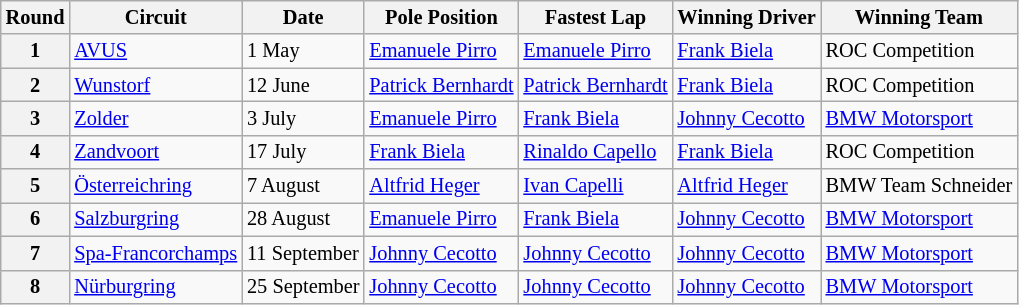<table class="wikitable" style="font-size: 85%">
<tr>
<th>Round</th>
<th>Circuit</th>
<th>Date</th>
<th>Pole Position</th>
<th>Fastest Lap</th>
<th>Winning Driver</th>
<th>Winning Team</th>
</tr>
<tr>
<th>1</th>
<td> <a href='#'>AVUS</a></td>
<td>1 May</td>
<td> <a href='#'>Emanuele Pirro</a></td>
<td> <a href='#'>Emanuele Pirro</a></td>
<td> <a href='#'>Frank Biela</a></td>
<td>ROC Competition</td>
</tr>
<tr>
<th>2</th>
<td> <a href='#'>Wunstorf</a></td>
<td>12 June</td>
<td> <a href='#'>Patrick Bernhardt</a></td>
<td> <a href='#'>Patrick Bernhardt</a></td>
<td> <a href='#'>Frank Biela</a></td>
<td>ROC Competition</td>
</tr>
<tr>
<th>3</th>
<td> <a href='#'>Zolder</a></td>
<td>3 July</td>
<td> <a href='#'>Emanuele Pirro</a></td>
<td> <a href='#'>Frank Biela</a></td>
<td> <a href='#'>Johnny Cecotto</a></td>
<td><a href='#'>BMW Motorsport</a></td>
</tr>
<tr>
<th>4</th>
<td> <a href='#'>Zandvoort</a></td>
<td>17 July</td>
<td> <a href='#'>Frank Biela</a></td>
<td> <a href='#'>Rinaldo Capello</a></td>
<td> <a href='#'>Frank Biela</a></td>
<td>ROC Competition</td>
</tr>
<tr>
<th>5</th>
<td> <a href='#'>Österreichring</a></td>
<td>7 August</td>
<td> <a href='#'>Altfrid Heger</a></td>
<td> <a href='#'>Ivan Capelli</a></td>
<td> <a href='#'>Altfrid Heger</a></td>
<td>BMW Team Schneider</td>
</tr>
<tr>
<th>6</th>
<td> <a href='#'>Salzburgring</a></td>
<td>28 August</td>
<td> <a href='#'>Emanuele Pirro</a></td>
<td> <a href='#'>Frank Biela</a></td>
<td> <a href='#'>Johnny Cecotto</a></td>
<td><a href='#'>BMW Motorsport</a></td>
</tr>
<tr>
<th>7</th>
<td> <a href='#'>Spa-Francorchamps</a></td>
<td>11 September</td>
<td> <a href='#'>Johnny Cecotto</a></td>
<td> <a href='#'>Johnny Cecotto</a></td>
<td> <a href='#'>Johnny Cecotto</a></td>
<td><a href='#'>BMW Motorsport</a></td>
</tr>
<tr>
<th>8</th>
<td> <a href='#'>Nürburgring</a></td>
<td>25 September</td>
<td> <a href='#'>Johnny Cecotto</a></td>
<td> <a href='#'>Johnny Cecotto</a></td>
<td> <a href='#'>Johnny Cecotto</a></td>
<td><a href='#'>BMW Motorsport</a></td>
</tr>
</table>
